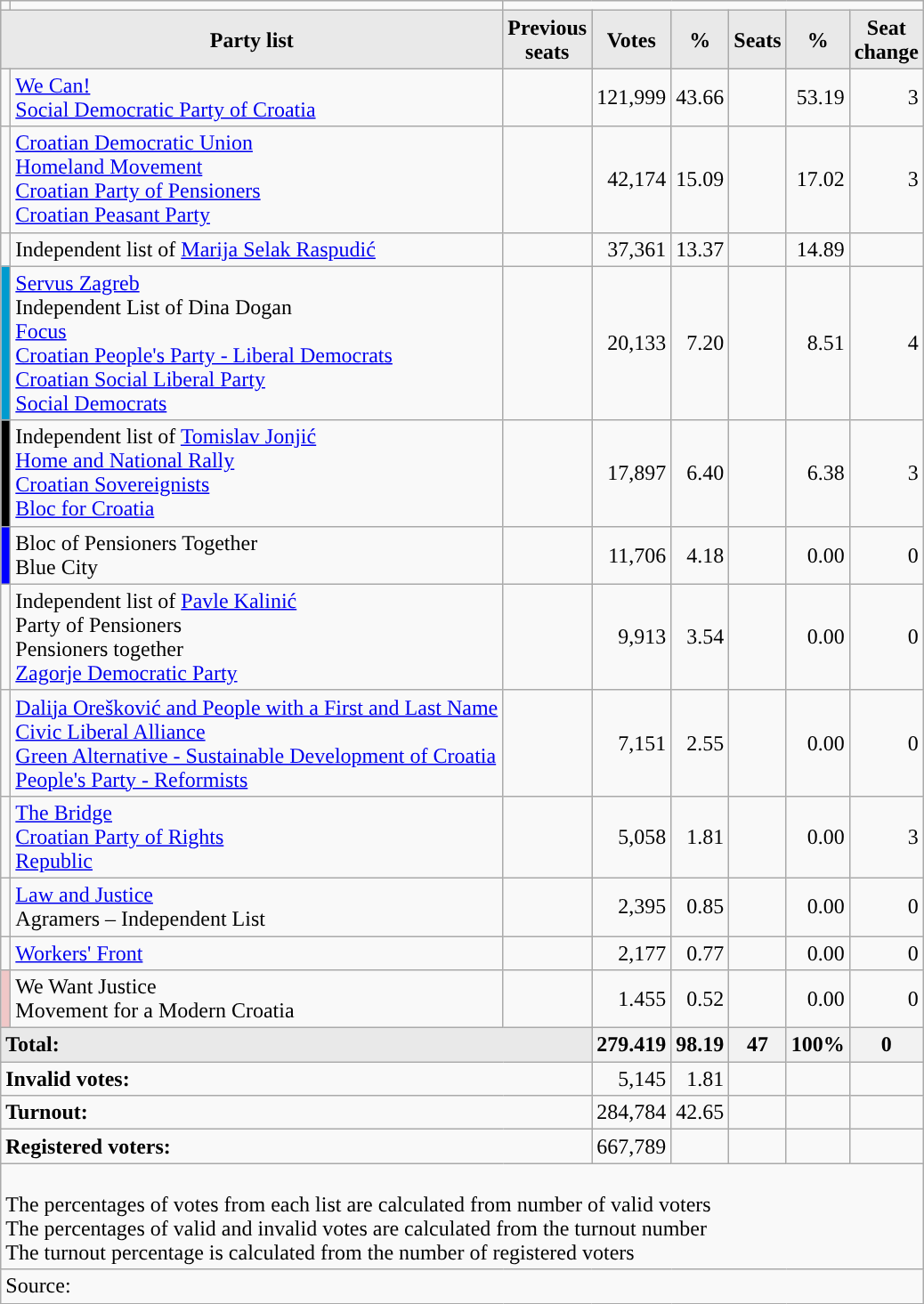<table class="wikitable" border="1">
<tr>
<td></td>
<td></td>
</tr>
<tr style="background-color:#C9C9C9">
<th style="background-color:#E9E9E9" align= center colspan="2">Party list</th>
<th style="background-color:#E9E9E9" align= center>Previous<br>seats</th>
<th style="background-color:#E9E9E9" align= center>Votes</th>
<th style="background-color:#E9E9E9" align= center>%</th>
<th style="background-color:#E9E9E9" align= center>Seats</th>
<th style="background-color:#E9E9E9" align= center>%</th>
<th style="background-color:#E9E9E9" align= center>Seat<br>change</th>
</tr>
<tr>
<td bgcolor= ></td>
<td align = left><a href='#'>We Can!</a> <br> <a href='#'>Social Democratic Party of Croatia</a></td>
<td align = left></td>
<td align = right>121,999</td>
<td align = right>43.66</td>
<td align = left></td>
<td align = right>53.19</td>
<td align = right> 3</td>
</tr>
<tr>
<td bgcolor= ></td>
<td align = left><a href='#'>Croatian Democratic Union</a> <br><a href='#'>Homeland Movement</a> <br> <a href='#'>Croatian Party of Pensioners</a> <br> <a href='#'>Croatian Peasant Party</a></td>
<td align = left></td>
<td align = right>42,174</td>
<td align = right>15.09</td>
<td align = left></td>
<td align = right>17.02</td>
<td align = right> 3</td>
</tr>
<tr>
<td></td>
<td align="left">Independent list of <a href='#'>Marija Selak Raspudić</a></td>
<td align="left"></td>
<td align="right">37,361</td>
<td align="right">13.37</td>
<td align="left"></td>
<td align="right">14.89</td>
<td align="right"></td>
</tr>
<tr>
<td bgcolor=#009bcf></td>
<td align="left"><a href='#'>Servus Zagreb</a> <br> Independent List of Dina Dogan <br> <a href='#'>Focus</a> <br> <a href='#'>Croatian People's Party - Liberal Democrats</a> <br> <a href='#'>Croatian Social Liberal Party</a> <br> <a href='#'>Social Democrats</a></td>
<td align="left"></td>
<td align="right">20,133</td>
<td align="right">7.20</td>
<td align="left"></td>
<td align="right">8.51</td>
<td align="right"> 4</td>
</tr>
<tr>
<td bgcolor=black></td>
<td align="left">Independent list of <a href='#'>Tomislav Jonjić</a> <br> <a href='#'>Home and National Rally</a> <br> <a href='#'>Croatian Sovereignists</a> <br> <a href='#'>Bloc for Croatia</a></td>
<td align="left"></td>
<td align="right">17,897</td>
<td align="right">6.40</td>
<td align="left"></td>
<td align="right">6.38</td>
<td align="right"> 3</td>
</tr>
<tr>
<td bgcolor="blue"></td>
<td align="left">Bloc of Pensioners Together <br> Blue City</td>
<td align="left"></td>
<td align="right">11,706</td>
<td align="right">4.18</td>
<td align="left"></td>
<td align="right">0.00</td>
<td align="right"> 0</td>
</tr>
<tr>
<td></td>
<td align = left>Independent list of <a href='#'>Pavle Kalinić</a> <br> Party of Pensioners <br> Pensioners together <br> <a href='#'>Zagorje Democratic Party</a></td>
<td align = left></td>
<td align = right>9,913</td>
<td align = right>3.54</td>
<td align = left></td>
<td align = right>0.00</td>
<td align = right> 0</td>
</tr>
<tr>
<td></td>
<td align="left"><a href='#'>Dalija Orešković and People with a First and Last Name</a> <br> <a href='#'>Civic Liberal Alliance</a> <br> <a href='#'>Green Alternative - Sustainable Development of Croatia</a> <br> <a href='#'>People's Party - Reformists</a></td>
<td align="left"></td>
<td align="right">7,151</td>
<td align="right">2.55</td>
<td align="left"></td>
<td align="right">0.00</td>
<td align="right"> 0</td>
</tr>
<tr>
<td></td>
<td align="left"><a href='#'>The Bridge</a> <br> <a href='#'>Croatian Party of Rights</a> <br> <a href='#'>Republic</a></td>
<td align="left"></td>
<td align="right">5,058</td>
<td align="right">1.81</td>
<td align="left"></td>
<td align="right">0.00</td>
<td align="right"> 3</td>
</tr>
<tr>
<td></td>
<td align="left"><a href='#'>Law and Justice</a> <br> Agramers – Independent List</td>
<td align="left"></td>
<td align="right">2,395</td>
<td align="right">0.85</td>
<td align="left"></td>
<td align="right">0.00</td>
<td align="right"> 0</td>
</tr>
<tr>
<td></td>
<td align="left"><a href='#'>Workers' Front</a></td>
<td align="left"></td>
<td align="right">2,177</td>
<td align="right">0.77</td>
<td align="left"></td>
<td align="right">0.00</td>
<td align="right"> 0</td>
</tr>
<tr>
<td bgcolor="#f0c7c7"></td>
<td align="left">We Want Justice <br> Movement for a Modern Croatia</td>
<td align="left"></td>
<td align="right">1.455</td>
<td align="right">0.52</td>
<td align="left"></td>
<td align="right">0.00</td>
<td align="right"> 0</td>
</tr>
<tr style="background-color:#E9E9E9">
<td colspan="3" align="left"><strong>Total:</strong></td>
<th align="right">279.419</th>
<th align="right">98.19</th>
<th align="right">47</th>
<th align="right">100%</th>
<th align="right"> 0</th>
</tr>
<tr>
<td colspan="3" align="left"><strong>Invalid votes:</strong></td>
<td align="right">5,145</td>
<td align="right">1.81</td>
<td align="right"></td>
<td align="right"></td>
<td align="right"></td>
</tr>
<tr>
<td colspan="3" align="left"><strong>Turnout:</strong></td>
<td align="right">284,784</td>
<td align="right">42.65</td>
<td align="right"></td>
<td align="right"></td>
<td align="right"></td>
</tr>
<tr>
<td colspan="3" align="left"><strong>Registered voters:</strong></td>
<td align="right">667,789</td>
<td align="right"></td>
<td align="right"></td>
<td align="right"></td>
<td align="right"></td>
</tr>
<tr>
<td align=left colspan=8><br>The percentages of votes from each list are calculated from number of valid voters<br>
The percentages of valid and invalid votes are calculated from the turnout number<br>
The turnout percentage is calculated from the number of registered voters</td>
</tr>
<tr>
<td align=left colspan=8>Source: </td>
</tr>
</table>
